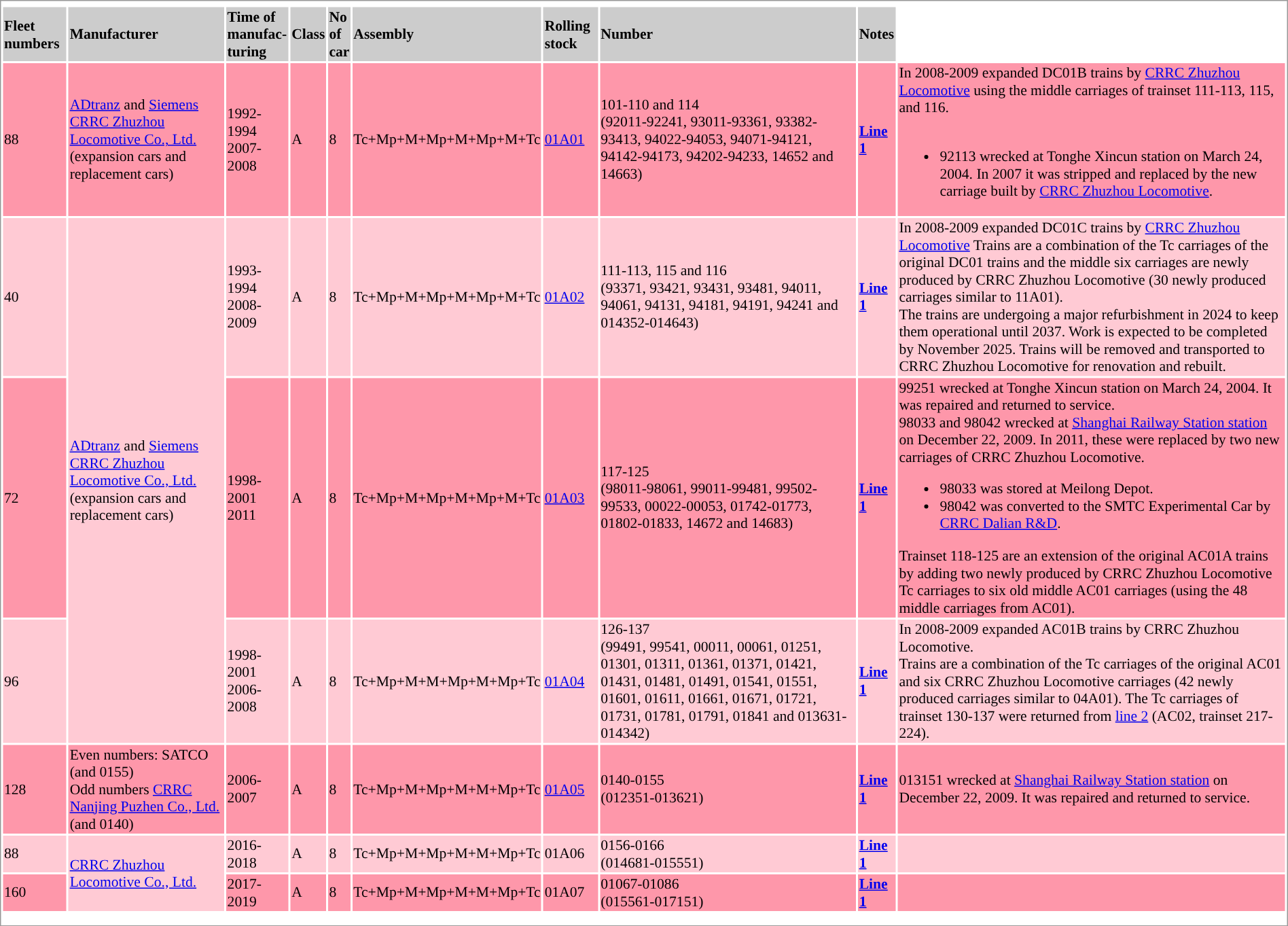<table class="mw-collapsible sortable" border="0" style="border:1px solid #999;background-color:white;text-align:left;font-size:90%">
<tr>
<th colspan="10" style="text-align: center"></th>
</tr>
<tr bgcolor="#cccccc">
<th>Fleet numbers</th>
<th>Manufacturer</th>
<th>Time of <br> manufac-<br>turing</th>
<th>Class</th>
<th>No <br>of<br> car</th>
<th class="unsortable">Assembly</th>
<th>Rolling stock</th>
<th>Number</th>
<th class="unsortable">Notes<br><onlyinclude></th>
</tr>
<tr bgcolor="#fe97aa">
<td>88</td>
<td><a href='#'>ADtranz</a> and <a href='#'>Siemens</a><br><a href='#'>CRRC Zhuzhou Locomotive Co., Ltd.</a> (expansion cars and replacement cars)</td>
<td>1992-1994<br>2007-2008</td>
<td>A</td>
<td>8</td>
<td>Tc+Mp+M+Mp+M+Mp+M+Tc</td>
<td><a href='#'>01A01</a></td>
<td>101-110 and 114<br>(92011-92241, 93011-93361, 93382-93413, 94022-94053, 94071-94121, 94142-94173, 94202-94233, 14652 and 14663)<includeonly></td>
<td><a href='#'><span><strong>Line 1</strong></span></a></includeonly></td>
<td>In 2008-2009 expanded DC01B trains by <a href='#'>CRRC Zhuzhou Locomotive</a> using the middle carriages of trainset 111-113, 115, and 116.<br><br><ul><li>92113 wrecked at Tonghe Xincun station on March 24, 2004. In 2007 it was stripped and replaced by the new carriage built by <a href='#'>CRRC Zhuzhou Locomotive</a>.</li></ul></td>
</tr>
<tr bgcolor="#ffcad4">
<td>40</td>
<td rowspan="3"><a href='#'>ADtranz</a> and <a href='#'>Siemens</a><br><a href='#'>CRRC Zhuzhou Locomotive Co., Ltd.</a> (expansion cars and replacement cars)</td>
<td>1993-1994<br>2008-2009</td>
<td>A</td>
<td>8</td>
<td>Tc+Mp+M+Mp+M+Mp+M+Tc</td>
<td><a href='#'>01A02</a></td>
<td>111-113, 115 and 116<br>(93371, 93421, 93431, 93481, 94011, 94061, 94131, 94181, 94191, 94241 and 014352-014643)<includeonly></td>
<td><a href='#'><span><strong>Line 1</strong></span></a></includeonly></td>
<td>In 2008-2009 expanded DC01C trains by <a href='#'>CRRC Zhuzhou Locomotive</a> Trains are a combination of the Tc carriages of the original DC01 trains and the middle six carriages are newly produced by CRRC Zhuzhou Locomotive (30 newly produced carriages similar to 11A01).<br>The trains are undergoing a major refurbishment in 2024 to keep them operational until 2037. Work is expected to be completed by November 2025. Trains will be removed and transported to CRRC Zhuzhou Locomotive for renovation and rebuilt.</td>
</tr>
<tr bgcolor="#fe97aa">
<td>72</td>
<td>1998-2001<br>2011</td>
<td>A</td>
<td>8</td>
<td>Tc+Mp+M+Mp+M+Mp+M+Tc</td>
<td><a href='#'>01A03</a></td>
<td>117-125<br>(98011-98061, 99011-99481, 99502-99533, 00022-00053, 01742-01773, 01802-01833, 14672 and 14683)<includeonly></td>
<td><a href='#'><span><strong>Line 1</strong></span></a></includeonly></td>
<td>99251 wrecked at Tonghe Xincun station on March 24, 2004. It was repaired and returned to service.<br>98033 and 98042 wrecked at <a href='#'>Shanghai Railway Station station</a> on December 22, 2009. In 2011, these were replaced by two new carriages of CRRC Zhuzhou Locomotive.<br><ul><li>98033 was stored at Meilong Depot.</li><li>98042 was converted to the SMTC Experimental Car by <a href='#'>CRRC Dalian R&D</a>.</li></ul>Trainset 118-125 are an extension of the original AC01A trains by adding two newly produced by CRRC Zhuzhou Locomotive Tc carriages to six old middle AC01 carriages (using the 48 middle carriages from AC01).</td>
</tr>
<tr bgcolor="#ffcad4">
<td>96</td>
<td>1998-2001<br>2006-2008</td>
<td>A</td>
<td>8</td>
<td>Tc+Mp+M+M+Mp+M+Mp+Tc</td>
<td><a href='#'>01A04</a></td>
<td>126-137<br>(99491, 99541, 00011, 00061, 01251, 01301, 01311, 01361, 01371, 01421, 01431, 01481, 01491, 01541, 01551, 01601, 01611, 01661, 01671, 01721, 01731, 01781, 01791, 01841 and 013631-014342)<includeonly></td>
<td><a href='#'><span><strong>Line 1</strong></span></a></includeonly></td>
<td>In 2008-2009 expanded AC01B trains by CRRC Zhuzhou Locomotive.<br>Trains are a combination of the Tc carriages of the original AC01 and six CRRC Zhuzhou Locomotive carriages (42 newly produced carriages similar to 04A01). The Tc carriages of trainset 130-137 were returned from <a href='#'>line 2</a> (AC02, trainset 217-224).</td>
</tr>
<tr bgcolor="#fe97aa">
<td>128</td>
<td>Even numbers: SATCO (and 0155)<br>Odd numbers <a href='#'>CRRC Nanjing Puzhen Co., Ltd.</a> (and 0140)</td>
<td>2006-2007</td>
<td>A</td>
<td>8</td>
<td>Tc+Mp+M+Mp+M+M+Mp+Tc</td>
<td><a href='#'>01A05</a></td>
<td>0140-0155<br>(012351-013621)<includeonly></td>
<td><a href='#'><span><strong>Line 1</strong></span></a></includeonly></td>
<td>013151 wrecked at <a href='#'>Shanghai Railway Station station</a> on December 22, 2009. It was repaired and returned to service.</td>
</tr>
<tr bgcolor="#ffcad4">
<td>88</td>
<td rowspan="2"><a href='#'>CRRC Zhuzhou Locomotive Co., Ltd.</a></td>
<td>2016-2018</td>
<td>A</td>
<td>8</td>
<td>Tc+Mp+M+Mp+M+M+Mp+Tc</td>
<td>01A06</td>
<td>0156-0166<br>(014681-015551)<includeonly></td>
<td><a href='#'><span><strong>Line 1</strong></span></a></includeonly></td>
<td></td>
</tr>
<tr bgcolor="#fe97aa">
<td>160</td>
<td>2017-2019</td>
<td>A</td>
<td>8</td>
<td>Tc+Mp+M+Mp+M+M+Mp+Tc</td>
<td>01A07</td>
<td>01067-01086<br>(015561-017151)<includeonly></td>
<td><a href='#'><span><strong>Line 1</strong></span></a></includeonly></td>
<td><br></onlyinclude></td>
</tr>
<tr style="background:#">
<td colspan="9"></td>
</tr>
<tr>
<td colspan="7"></td>
</tr>
<tr style="background: #">
<td colspan="9"></td>
</tr>
</table>
